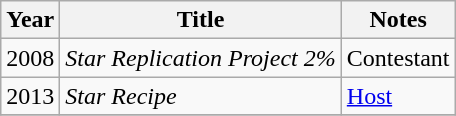<table class="wikitable sortable" border="1">
<tr>
<th>Year</th>
<th>Title</th>
<th class="unsortable">Notes</th>
</tr>
<tr>
<td>2008</td>
<td><em>Star Replication Project 2%</em></td>
<td>Contestant</td>
</tr>
<tr>
<td>2013</td>
<td><em>Star Recipe</em></td>
<td><a href='#'>Host</a></td>
</tr>
<tr>
</tr>
</table>
